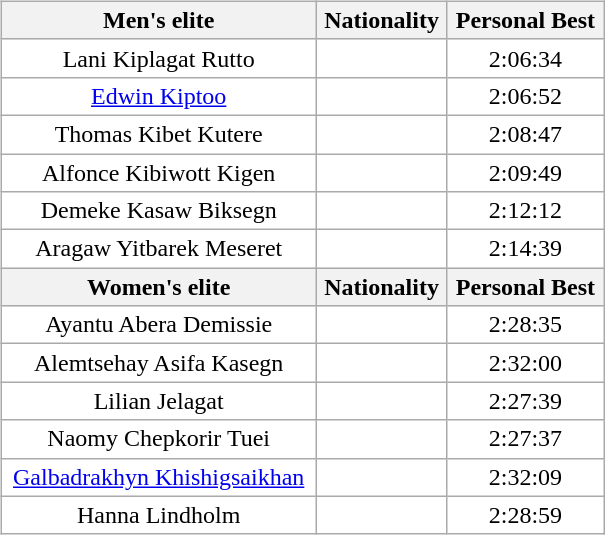<table style="white-space: nowrap;">
<tr style="vertical-align:top;">
<td style="vertical-align:top;"><br><table class="wikitable" style="text-align:center;width:100%;background-color:white;">
<tr>
<th>Men's elite</th>
<th>Nationality</th>
<th>Personal Best</th>
</tr>
<tr>
<td>Lani Kiplagat Rutto</td>
<td></td>
<td>2:06:34</td>
</tr>
<tr>
<td><a href='#'>Edwin Kiptoo</a></td>
<td></td>
<td>2:06:52</td>
</tr>
<tr>
<td>Thomas Kibet Kutere</td>
<td></td>
<td>2:08:47</td>
</tr>
<tr>
<td>Alfonce Kibiwott Kigen</td>
<td></td>
<td>2:09:49</td>
</tr>
<tr>
<td>Demeke Kasaw Biksegn</td>
<td></td>
<td>2:12:12</td>
</tr>
<tr>
<td>Aragaw Yitbarek Meseret</td>
<td></td>
<td>2:14:39</td>
</tr>
<tr>
<th>Women's elite</th>
<th>Nationality</th>
<th>Personal Best</th>
</tr>
<tr>
<td>Ayantu Abera Demissie</td>
<td></td>
<td>2:28:35</td>
</tr>
<tr>
<td>Alemtsehay Asifa Kasegn</td>
<td></td>
<td>2:32:00</td>
</tr>
<tr>
<td>Lilian Jelagat</td>
<td></td>
<td>2:27:39</td>
</tr>
<tr>
<td>Naomy Chepkorir Tuei</td>
<td></td>
<td>2:27:37</td>
</tr>
<tr>
<td><a href='#'>Galbadrakhyn Khishigsaikhan</a></td>
<td></td>
<td>2:32:09</td>
</tr>
<tr>
<td>Hanna Lindholm</td>
<td></td>
<td>2:28:59</td>
</tr>
</table>
</td>
</tr>
</table>
